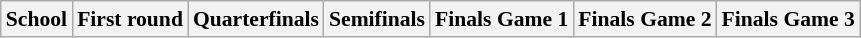<table class="sortable wikitable" style="white-space:nowrap; font-size:90%;">
<tr>
<th>School</th>
<th>First round</th>
<th>Quarterfinals</th>
<th>Semifinals</th>
<th>Finals Game 1</th>
<th>Finals Game 2</th>
<th>Finals Game 3</th>
</tr>
</table>
